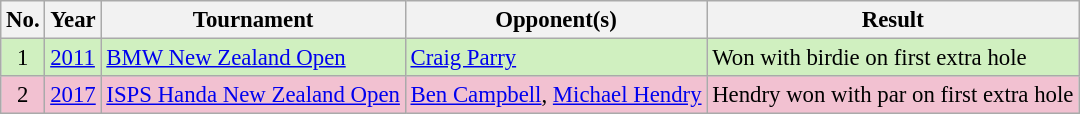<table class="wikitable" style="font-size:95%;">
<tr>
<th>No.</th>
<th>Year</th>
<th>Tournament</th>
<th>Opponent(s)</th>
<th>Result</th>
</tr>
<tr style="background:#D0F0C0;">
<td align=center>1</td>
<td><a href='#'>2011</a></td>
<td><a href='#'>BMW New Zealand Open</a></td>
<td> <a href='#'>Craig Parry</a></td>
<td>Won with birdie on first extra hole</td>
</tr>
<tr style="background:#F2C1D1;">
<td align=center>2</td>
<td><a href='#'>2017</a></td>
<td><a href='#'>ISPS Handa New Zealand Open</a></td>
<td> <a href='#'>Ben Campbell</a>,  <a href='#'>Michael Hendry</a></td>
<td>Hendry won with par on first extra hole</td>
</tr>
</table>
